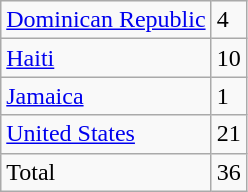<table class="wikitable" style="float:left; margin:0 1em 0.5em;">
<tr>
<td><a href='#'>Dominican Republic</a></td>
<td>4</td>
</tr>
<tr>
<td><a href='#'>Haiti</a></td>
<td>10</td>
</tr>
<tr>
<td><a href='#'>Jamaica</a></td>
<td>1</td>
</tr>
<tr>
<td><a href='#'>United States</a></td>
<td>21</td>
</tr>
<tr>
<td>Total</td>
<td>36</td>
</tr>
</table>
